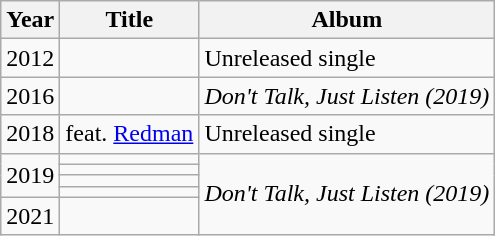<table class="wikitable">
<tr>
<th>Year</th>
<th>Title</th>
<th>Album</th>
</tr>
<tr>
<td>2012</td>
<td><em></em></td>
<td>Unreleased single</td>
</tr>
<tr>
<td>2016</td>
<td></td>
<td><em>Don't Talk, Just Listen (2019)</em></td>
</tr>
<tr>
<td>2018</td>
<td> feat. <a href='#'>Redman</a></td>
<td>Unreleased single</td>
</tr>
<tr>
<td rowspan="4">2019</td>
<td></td>
<td rowspan="5"><em>Don't Talk, Just Listen (2019)</em></td>
</tr>
<tr>
<td><em></em></td>
</tr>
<tr>
<td></td>
</tr>
<tr>
<td><em></em></td>
</tr>
<tr>
<td>2021</td>
<td></td>
</tr>
</table>
